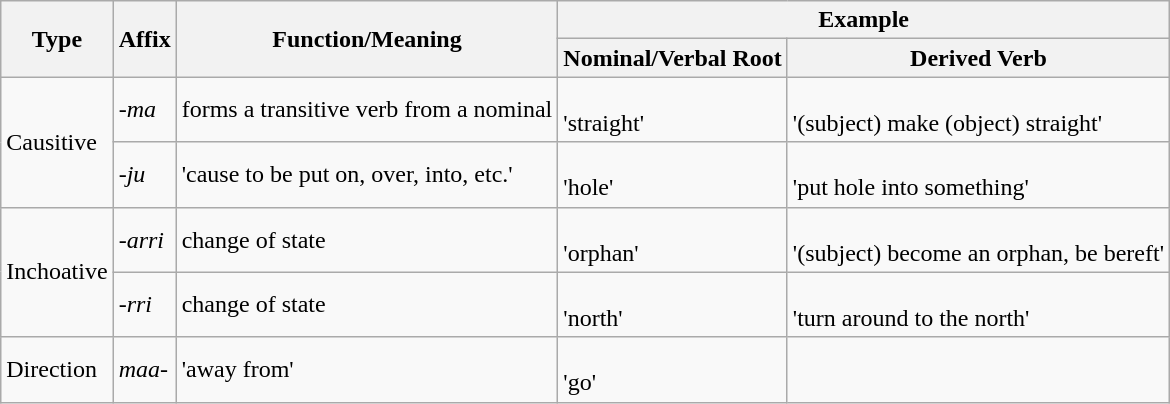<table class="wikitable">
<tr>
<th rowspan="2">Type</th>
<th rowspan="2">Affix</th>
<th rowspan="2">Function/Meaning</th>
<th colspan="2">Example</th>
</tr>
<tr>
<th>Nominal/Verbal Root</th>
<th>Derived Verb</th>
</tr>
<tr>
<td rowspan="2">Causitive</td>
<td><em>-ma</em></td>
<td>forms a transitive verb from a nominal</td>
<td><br>'straight'</td>
<td><br>'(subject) make (object) straight'</td>
</tr>
<tr>
<td><em>-ju</em></td>
<td>'cause to be put on, over, into, etc.'</td>
<td><br>'hole'</td>
<td><br>'put hole into something'</td>
</tr>
<tr>
<td rowspan="2">Inchoative</td>
<td><em>-arri</em></td>
<td>change of state</td>
<td><br>'orphan'</td>
<td><br>'(subject) become an orphan, be bereft'</td>
</tr>
<tr>
<td><em>-rri</em></td>
<td>change of state</td>
<td><br>'north'</td>
<td><br>'turn around to the north'</td>
</tr>
<tr>
<td>Direction</td>
<td><em>maa-</em></td>
<td>'away from'</td>
<td><br>'go'</td>
<td></td>
</tr>
</table>
